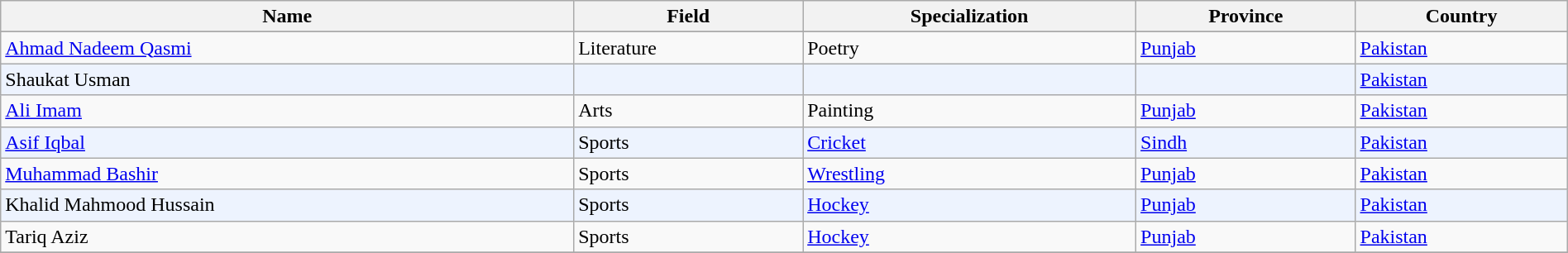<table class="wikitable sortable" width="100%">
<tr>
<th>Name</th>
<th>Field</th>
<th>Specialization</th>
<th>Province</th>
<th>Country</th>
</tr>
<tr bgcolor=#edf3fe>
</tr>
<tr>
<td><a href='#'>Ahmad Nadeem Qasmi</a></td>
<td>Literature</td>
<td>Poetry</td>
<td><a href='#'>Punjab</a></td>
<td><a href='#'>Pakistan</a></td>
</tr>
<tr bgcolor=#edf3fe>
<td>Shaukat Usman</td>
<td></td>
<td></td>
<td></td>
<td><a href='#'>Pakistan</a></td>
</tr>
<tr>
<td><a href='#'>Ali Imam</a></td>
<td>Arts</td>
<td>Painting</td>
<td><a href='#'>Punjab</a></td>
<td><a href='#'>Pakistan</a></td>
</tr>
<tr bgcolor=#edf3fe>
<td><a href='#'>Asif Iqbal</a></td>
<td>Sports</td>
<td><a href='#'>Cricket</a></td>
<td><a href='#'>Sindh</a></td>
<td><a href='#'>Pakistan</a></td>
</tr>
<tr>
<td><a href='#'>Muhammad Bashir</a></td>
<td>Sports</td>
<td><a href='#'>Wrestling</a></td>
<td><a href='#'>Punjab</a></td>
<td><a href='#'>Pakistan</a></td>
</tr>
<tr bgcolor=#edf3fe>
<td>Khalid Mahmood Hussain</td>
<td>Sports</td>
<td><a href='#'>Hockey</a></td>
<td><a href='#'>Punjab</a></td>
<td><a href='#'>Pakistan</a></td>
</tr>
<tr>
<td>Tariq Aziz</td>
<td>Sports</td>
<td><a href='#'>Hockey</a></td>
<td><a href='#'>Punjab</a></td>
<td><a href='#'>Pakistan</a></td>
</tr>
<tr bgcolor=#edf3fe>
</tr>
</table>
